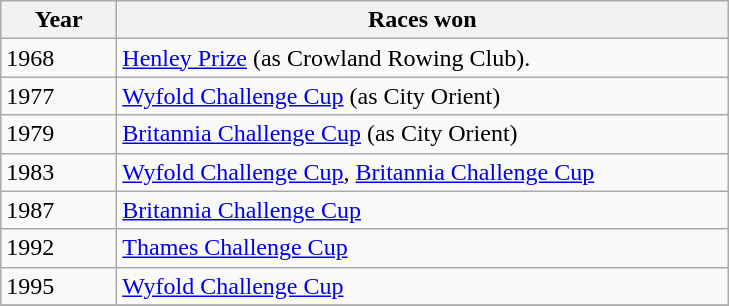<table class="wikitable">
<tr>
<th width=70>Year</th>
<th width=400>Races won</th>
</tr>
<tr>
<td>1968</td>
<td><a href='#'>Henley Prize</a> (as Crowland Rowing Club).</td>
</tr>
<tr>
<td>1977</td>
<td><a href='#'>Wyfold Challenge Cup</a> (as City Orient)</td>
</tr>
<tr>
<td>1979</td>
<td><a href='#'>Britannia Challenge Cup</a> (as City Orient)</td>
</tr>
<tr>
<td>1983</td>
<td><a href='#'>Wyfold Challenge Cup</a>, <a href='#'>Britannia Challenge Cup</a></td>
</tr>
<tr 1979.     Britannia challenge cup as City Orient Rowing>
<td>1987</td>
<td><a href='#'>Britannia Challenge Cup</a></td>
</tr>
<tr>
<td>1992</td>
<td><a href='#'>Thames Challenge Cup</a></td>
</tr>
<tr>
<td>1995</td>
<td><a href='#'>Wyfold Challenge Cup</a></td>
</tr>
<tr>
</tr>
</table>
